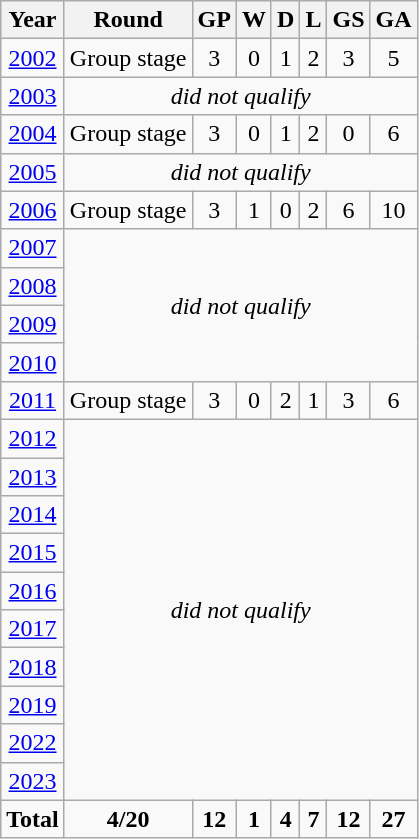<table class="wikitable" style="text-align: center;">
<tr>
<th>Year</th>
<th>Round</th>
<th>GP</th>
<th>W</th>
<th>D</th>
<th>L</th>
<th>GS</th>
<th>GA</th>
</tr>
<tr>
<td> <a href='#'>2002</a></td>
<td>Group stage</td>
<td>3</td>
<td>0</td>
<td>1</td>
<td>2</td>
<td>3</td>
<td>5</td>
</tr>
<tr>
<td> <a href='#'>2003</a></td>
<td colspan=7><em>did not qualify</em></td>
</tr>
<tr>
<td> <a href='#'>2004</a></td>
<td>Group stage</td>
<td>3</td>
<td>0</td>
<td>1</td>
<td>2</td>
<td>0</td>
<td>6</td>
</tr>
<tr>
<td> <a href='#'>2005</a></td>
<td colspan=7><em>did not qualify</em></td>
</tr>
<tr>
<td> <a href='#'>2006</a></td>
<td>Group stage</td>
<td>3</td>
<td>1</td>
<td>0</td>
<td>2</td>
<td>6</td>
<td>10</td>
</tr>
<tr>
<td> <a href='#'>2007</a></td>
<td rowspan=4 colspan=7><em>did not qualify</em></td>
</tr>
<tr>
<td> <a href='#'>2008</a></td>
</tr>
<tr>
<td> <a href='#'>2009</a></td>
</tr>
<tr>
<td> <a href='#'>2010</a></td>
</tr>
<tr>
<td> <a href='#'>2011</a></td>
<td>Group stage</td>
<td>3</td>
<td>0</td>
<td>2</td>
<td>1</td>
<td>3</td>
<td>6</td>
</tr>
<tr>
<td> <a href='#'>2012</a></td>
<td rowspan=10 colspan=7><em>did not qualify</em></td>
</tr>
<tr>
<td> <a href='#'>2013</a></td>
</tr>
<tr>
<td> <a href='#'>2014</a></td>
</tr>
<tr>
<td> <a href='#'>2015</a></td>
</tr>
<tr>
<td> <a href='#'>2016</a></td>
</tr>
<tr>
<td> <a href='#'>2017</a></td>
</tr>
<tr>
<td> <a href='#'>2018</a></td>
</tr>
<tr>
<td> <a href='#'>2019</a></td>
</tr>
<tr>
<td> <a href='#'>2022</a></td>
</tr>
<tr>
<td> <a href='#'>2023</a></td>
</tr>
<tr>
<td><strong>Total</strong></td>
<td><strong>4/20</strong></td>
<td><strong>12</strong></td>
<td><strong>1</strong></td>
<td><strong>4</strong></td>
<td><strong>7</strong></td>
<td><strong>12</strong></td>
<td><strong>27</strong></td>
</tr>
</table>
